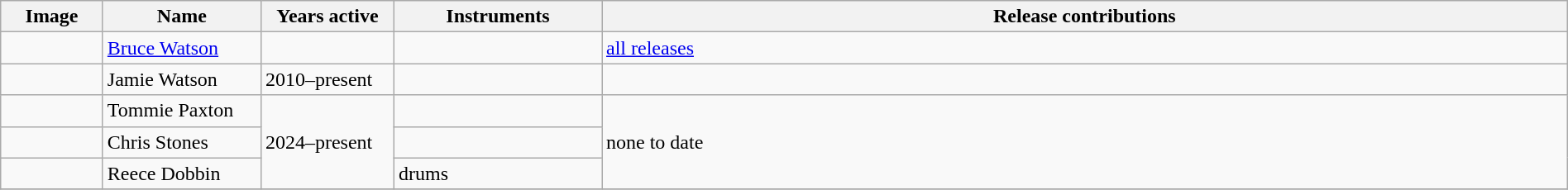<table class="wikitable" width="100%" border="1">
<tr>
<th width="75">Image</th>
<th width="120">Name</th>
<th width="100">Years active</th>
<th width="160">Instruments</th>
<th>Release contributions</th>
</tr>
<tr>
<td></td>
<td><a href='#'>Bruce Watson</a></td>
<td></td>
<td></td>
<td><a href='#'>all releases</a></td>
</tr>
<tr>
<td></td>
<td>Jamie Watson</td>
<td>2010–present</td>
<td></td>
<td></td>
</tr>
<tr>
<td></td>
<td>Tommie Paxton</td>
<td rowspan="3">2024–present</td>
<td></td>
<td rowspan="3" {{flatlist>none to date</td>
</tr>
<tr>
<td></td>
<td>Chris Stones</td>
<td></td>
</tr>
<tr>
<td></td>
<td>Reece Dobbin</td>
<td>drums</td>
</tr>
<tr>
</tr>
</table>
